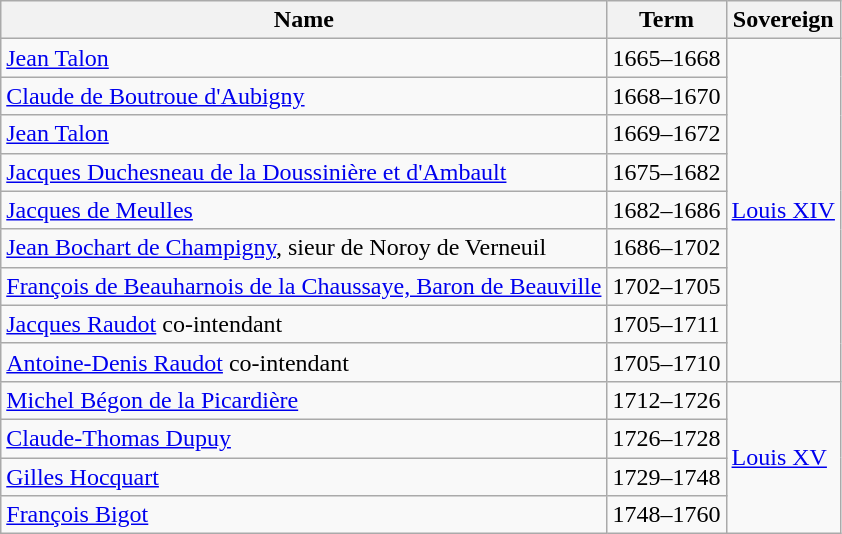<table class="wikitable">
<tr>
<th>Name</th>
<th>Term</th>
<th>Sovereign</th>
</tr>
<tr>
<td><a href='#'>Jean Talon</a></td>
<td>1665–1668</td>
<td rowspan="9"><a href='#'>Louis XIV</a></td>
</tr>
<tr>
<td><a href='#'>Claude de Boutroue d'Aubigny</a></td>
<td>1668–1670</td>
</tr>
<tr>
<td><a href='#'>Jean Talon</a></td>
<td>1669–1672</td>
</tr>
<tr>
<td><a href='#'>Jacques Duchesneau de la Doussinière et d'Ambault</a></td>
<td>1675–1682</td>
</tr>
<tr>
<td><a href='#'>Jacques de Meulles</a></td>
<td>1682–1686</td>
</tr>
<tr>
<td><a href='#'>Jean Bochart de Champigny</a>, sieur de Noroy de Verneuil </td>
<td>1686–1702</td>
</tr>
<tr>
<td><a href='#'>François de Beauharnois de la Chaussaye, Baron de Beauville</a></td>
<td>1702–1705</td>
</tr>
<tr>
<td><a href='#'>Jacques Raudot</a> co-intendant</td>
<td>1705–1711</td>
</tr>
<tr>
<td><a href='#'>Antoine-Denis Raudot</a> co-intendant</td>
<td>1705–1710</td>
</tr>
<tr>
<td><a href='#'>Michel Bégon de la Picardière</a></td>
<td>1712–1726</td>
<td rowspan="4"><a href='#'>Louis XV</a></td>
</tr>
<tr>
<td><a href='#'>Claude-Thomas Dupuy</a></td>
<td>1726–1728</td>
</tr>
<tr>
<td><a href='#'>Gilles Hocquart</a></td>
<td>1729–1748</td>
</tr>
<tr>
<td><a href='#'>François Bigot</a></td>
<td>1748–1760</td>
</tr>
</table>
